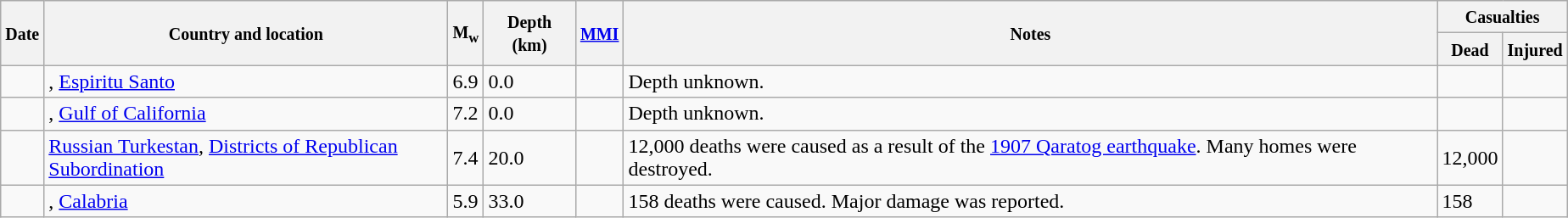<table class="wikitable sortable sort-under" style="border:1px black; margin-left:1em;">
<tr>
<th rowspan="2"><small>Date</small></th>
<th rowspan="2" style="width: 310px"><small>Country and location</small></th>
<th rowspan="2"><small>M<sub>w</sub></small></th>
<th rowspan="2"><small>Depth (km)</small></th>
<th rowspan="2"><small><a href='#'>MMI</a></small></th>
<th rowspan="2" class="unsortable"><small>Notes</small></th>
<th colspan="2"><small>Casualties</small></th>
</tr>
<tr>
<th><small>Dead</small></th>
<th><small>Injured</small></th>
</tr>
<tr>
<td></td>
<td>, <a href='#'>Espiritu Santo</a></td>
<td>6.9</td>
<td>0.0</td>
<td></td>
<td>Depth unknown.</td>
<td></td>
<td></td>
</tr>
<tr>
<td></td>
<td>, <a href='#'>Gulf of California</a></td>
<td>7.2</td>
<td>0.0</td>
<td></td>
<td>Depth unknown.</td>
<td></td>
<td></td>
</tr>
<tr>
<td></td>
<td> <a href='#'>Russian Turkestan</a>, <a href='#'>Districts of Republican Subordination</a></td>
<td>7.4</td>
<td>20.0</td>
<td></td>
<td>12,000 deaths were caused as a result of the <a href='#'>1907 Qaratog earthquake</a>. Many homes were destroyed.</td>
<td>12,000</td>
<td></td>
</tr>
<tr>
<td></td>
<td>, <a href='#'>Calabria</a></td>
<td>5.9</td>
<td>33.0</td>
<td></td>
<td>158 deaths were caused. Major damage was reported.</td>
<td>158</td>
<td></td>
</tr>
</table>
